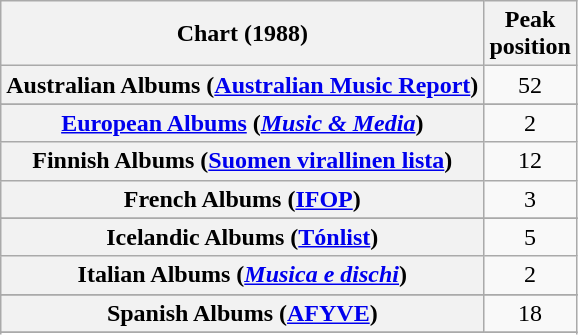<table class="wikitable sortable plainrowheaders" style="text-align:center">
<tr>
<th scope="col">Chart (1988)</th>
<th scope="col">Peak<br>position</th>
</tr>
<tr>
<th scope="row">Australian Albums (<a href='#'>Australian Music Report</a>)</th>
<td>52</td>
</tr>
<tr>
</tr>
<tr>
</tr>
<tr>
</tr>
<tr>
<th scope="row"><a href='#'>European Albums</a> (<em><a href='#'>Music & Media</a></em>)</th>
<td>2</td>
</tr>
<tr>
<th scope="row">Finnish Albums (<a href='#'>Suomen virallinen lista</a>)</th>
<td>12</td>
</tr>
<tr>
<th scope="row">French Albums (<a href='#'>IFOP</a>)</th>
<td>3</td>
</tr>
<tr>
</tr>
<tr>
<th scope="row">Icelandic Albums (<a href='#'>Tónlist</a>)</th>
<td>5</td>
</tr>
<tr>
<th scope="row">Italian Albums (<em><a href='#'>Musica e dischi</a></em>)</th>
<td>2</td>
</tr>
<tr>
</tr>
<tr>
</tr>
<tr>
<th scope="row">Spanish Albums (<a href='#'>AFYVE</a>)</th>
<td>18</td>
</tr>
<tr>
</tr>
<tr>
</tr>
<tr>
</tr>
<tr>
</tr>
</table>
